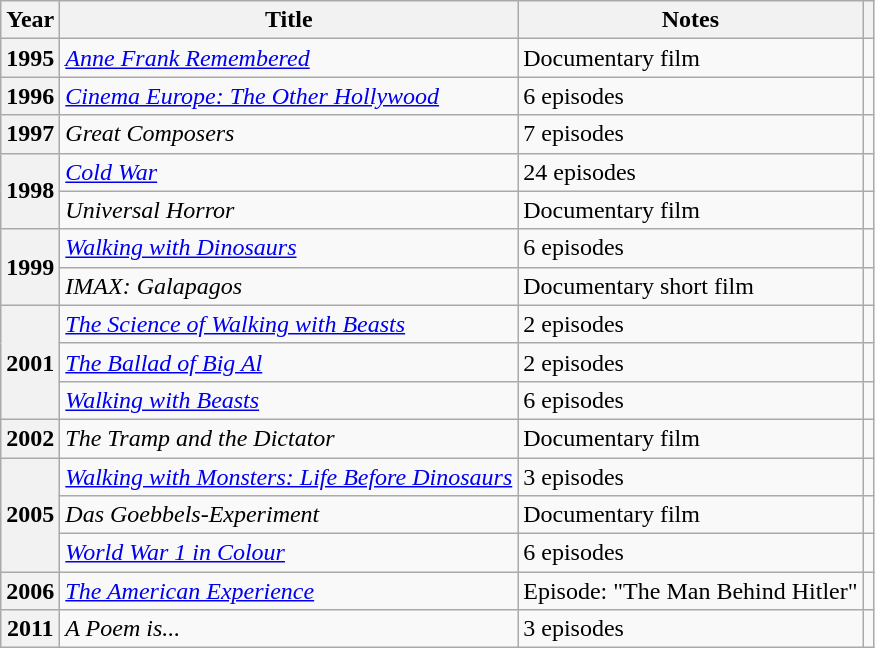<table class="wikitable sortable plainrowheaders" style="margin-right: 0;">
<tr>
<th scope="col">Year</th>
<th scope="col">Title</th>
<th scope="col">Notes</th>
<th scope="col"></th>
</tr>
<tr>
<th scope="row">1995</th>
<td><em><a href='#'>Anne Frank Remembered</a></em></td>
<td>Documentary film</td>
<td style="text-align: center;"></td>
</tr>
<tr>
<th scope="row">1996</th>
<td><em><a href='#'>Cinema Europe: The Other Hollywood</a></em></td>
<td>6 episodes</td>
<td style="text-align: center;"></td>
</tr>
<tr>
<th scope="row">1997</th>
<td><em>Great Composers</em></td>
<td>7 episodes</td>
<td style="text-align: center;"></td>
</tr>
<tr>
<th rowspan="2" scope="row">1998</th>
<td><em><a href='#'>Cold War</a></em></td>
<td>24 episodes</td>
<td style="text-align: center;"></td>
</tr>
<tr>
<td><em>Universal Horror</em></td>
<td>Documentary film</td>
<td></td>
</tr>
<tr>
<th rowspan="2" scope="row">1999</th>
<td><em><a href='#'>Walking with Dinosaurs</a></em></td>
<td>6 episodes</td>
<td style="text-align: center;"></td>
</tr>
<tr>
<td><em>IMAX: Galapagos</em></td>
<td>Documentary short film</td>
<td style="text-align: center;"></td>
</tr>
<tr>
<th rowspan="3" scope="row">2001</th>
<td><em><a href='#'>The Science of Walking with Beasts</a></em></td>
<td>2 episodes</td>
<td style="text-align: center;"></td>
</tr>
<tr>
<td><em><a href='#'>The Ballad of Big Al</a></em></td>
<td>2 episodes</td>
<td style="text-align: center;"></td>
</tr>
<tr>
<td><em><a href='#'>Walking with Beasts</a></em></td>
<td>6 episodes</td>
<td style="text-align: center;"></td>
</tr>
<tr>
<th scope="row">2002</th>
<td><em>The Tramp and the Dictator</em></td>
<td>Documentary film</td>
<td style="text-align: center;"></td>
</tr>
<tr>
<th rowspan="3" scope="row">2005</th>
<td><em><a href='#'>Walking with Monsters: Life Before Dinosaurs</a></em></td>
<td>3 episodes</td>
<td style="text-align: center;"></td>
</tr>
<tr>
<td><em>Das Goebbels-Experiment</em></td>
<td>Documentary film</td>
<td style="text-align: center;"></td>
</tr>
<tr>
<td><em><a href='#'>World War 1 in Colour</a></em></td>
<td>6 episodes</td>
<td style="text-align: center;"></td>
</tr>
<tr>
<th scope="row">2006</th>
<td><em><a href='#'>The American Experience</a></em></td>
<td>Episode: "The Man Behind Hitler"</td>
<td style="text-align: center;"></td>
</tr>
<tr>
<th scope="row">2011</th>
<td><em>A Poem is...</em></td>
<td>3 episodes</td>
<td style="text-align: center;"></td>
</tr>
</table>
